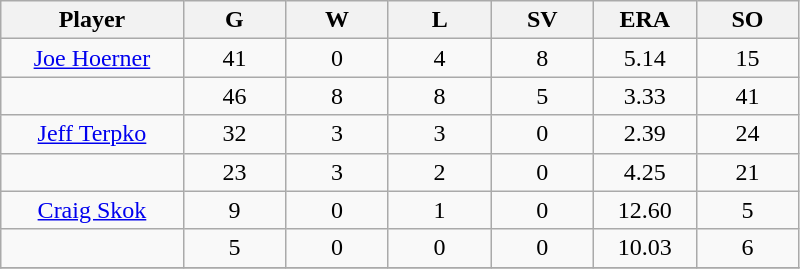<table class="wikitable sortable">
<tr>
<th bgcolor="#DDDDFF" width="16%">Player</th>
<th bgcolor="#DDDDFF" width="9%">G</th>
<th bgcolor="#DDDDFF" width="9%">W</th>
<th bgcolor="#DDDDFF" width="9%">L</th>
<th bgcolor="#DDDDFF" width="9%">SV</th>
<th bgcolor="#DDDDFF" width="9%">ERA</th>
<th bgcolor="#DDDDFF" width="9%">SO</th>
</tr>
<tr align="center">
<td><a href='#'>Joe Hoerner</a></td>
<td>41</td>
<td>0</td>
<td>4</td>
<td>8</td>
<td>5.14</td>
<td>15</td>
</tr>
<tr align=center>
<td></td>
<td>46</td>
<td>8</td>
<td>8</td>
<td>5</td>
<td>3.33</td>
<td>41</td>
</tr>
<tr align="center">
<td><a href='#'>Jeff Terpko</a></td>
<td>32</td>
<td>3</td>
<td>3</td>
<td>0</td>
<td>2.39</td>
<td>24</td>
</tr>
<tr align=center>
<td></td>
<td>23</td>
<td>3</td>
<td>2</td>
<td>0</td>
<td>4.25</td>
<td>21</td>
</tr>
<tr align="center">
<td><a href='#'>Craig Skok</a></td>
<td>9</td>
<td>0</td>
<td>1</td>
<td>0</td>
<td>12.60</td>
<td>5</td>
</tr>
<tr align=center>
<td></td>
<td>5</td>
<td>0</td>
<td>0</td>
<td>0</td>
<td>10.03</td>
<td>6</td>
</tr>
<tr align="center">
</tr>
</table>
